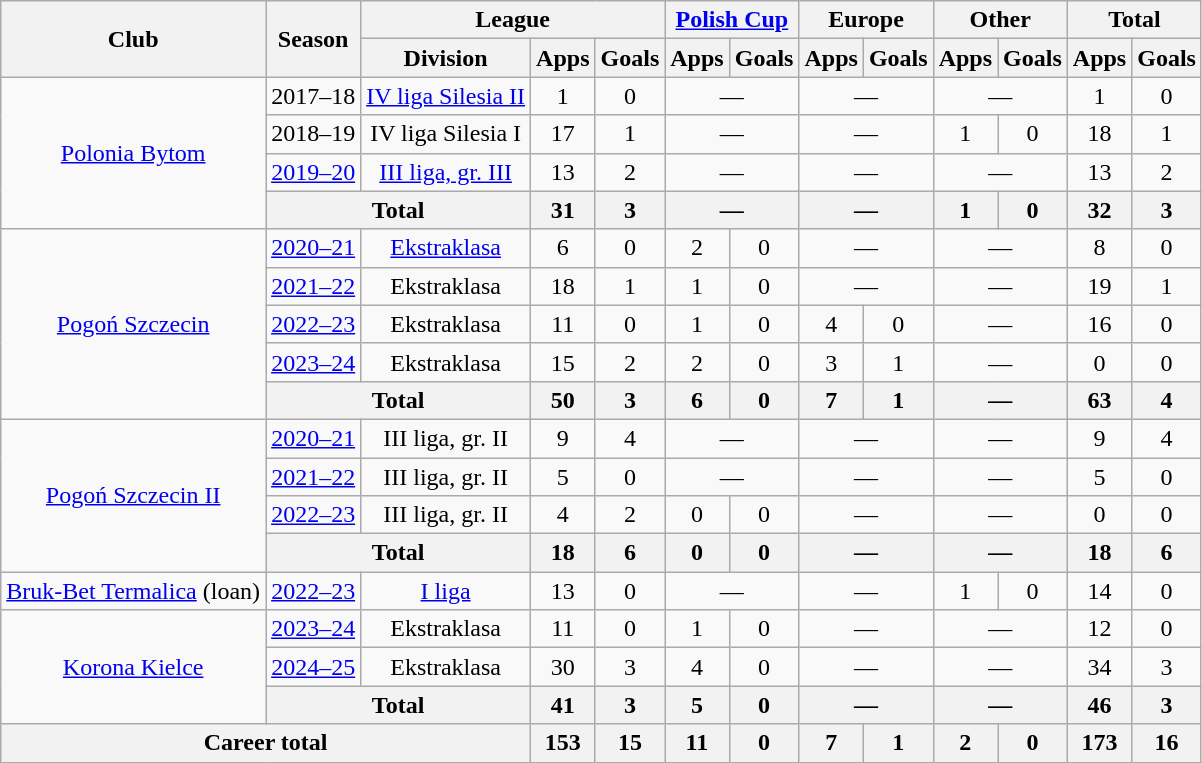<table class="wikitable" style="text-align: center;">
<tr>
<th rowspan="2">Club</th>
<th rowspan="2">Season</th>
<th colspan="3">League</th>
<th colspan="2"><a href='#'>Polish Cup</a></th>
<th colspan="2">Europe</th>
<th colspan="2">Other</th>
<th colspan="2">Total</th>
</tr>
<tr>
<th>Division</th>
<th>Apps</th>
<th>Goals</th>
<th>Apps</th>
<th>Goals</th>
<th>Apps</th>
<th>Goals</th>
<th>Apps</th>
<th>Goals</th>
<th>Apps</th>
<th>Goals</th>
</tr>
<tr>
<td rowspan="4"><a href='#'>Polonia Bytom</a></td>
<td>2017–18</td>
<td><a href='#'>IV liga Silesia II</a></td>
<td>1</td>
<td>0</td>
<td colspan="2">—</td>
<td colspan="2">—</td>
<td colspan="2">—</td>
<td>1</td>
<td>0</td>
</tr>
<tr>
<td>2018–19</td>
<td>IV liga Silesia I</td>
<td>17</td>
<td>1</td>
<td colspan="2">—</td>
<td colspan="2">—</td>
<td>1</td>
<td>0</td>
<td>18</td>
<td>1</td>
</tr>
<tr>
<td><a href='#'>2019–20</a></td>
<td><a href='#'>III liga, gr. III</a></td>
<td>13</td>
<td>2</td>
<td colspan="2">—</td>
<td colspan="2">—</td>
<td colspan="2">—</td>
<td>13</td>
<td>2</td>
</tr>
<tr>
<th colspan="2">Total</th>
<th>31</th>
<th>3</th>
<th colspan="2">—</th>
<th colspan="2">—</th>
<th>1</th>
<th>0</th>
<th>32</th>
<th>3</th>
</tr>
<tr>
<td rowspan="5"><a href='#'>Pogoń Szczecin</a></td>
<td><a href='#'>2020–21</a></td>
<td><a href='#'>Ekstraklasa</a></td>
<td>6</td>
<td>0</td>
<td>2</td>
<td>0</td>
<td colspan="2">—</td>
<td colspan="2">—</td>
<td>8</td>
<td>0</td>
</tr>
<tr>
<td><a href='#'>2021–22</a></td>
<td>Ekstraklasa</td>
<td>18</td>
<td>1</td>
<td>1</td>
<td>0</td>
<td colspan="2">—</td>
<td colspan="2">—</td>
<td>19</td>
<td>1</td>
</tr>
<tr>
<td><a href='#'>2022–23</a></td>
<td>Ekstraklasa</td>
<td>11</td>
<td>0</td>
<td>1</td>
<td>0</td>
<td>4</td>
<td>0</td>
<td colspan="2">—</td>
<td>16</td>
<td>0</td>
</tr>
<tr>
<td><a href='#'>2023–24</a></td>
<td>Ekstraklasa</td>
<td>15</td>
<td>2</td>
<td>2</td>
<td>0</td>
<td>3</td>
<td>1</td>
<td colspan="2">—</td>
<td>0</td>
<td>0</td>
</tr>
<tr>
<th colspan="2">Total</th>
<th>50</th>
<th>3</th>
<th>6</th>
<th>0</th>
<th>7</th>
<th>1</th>
<th colspan="2">—</th>
<th>63</th>
<th>4</th>
</tr>
<tr>
<td rowspan="4"><a href='#'>Pogoń Szczecin II</a></td>
<td><a href='#'>2020–21</a></td>
<td>III liga, gr. II</td>
<td>9</td>
<td>4</td>
<td colspan="2">—</td>
<td colspan="2">—</td>
<td colspan="2">—</td>
<td>9</td>
<td>4</td>
</tr>
<tr>
<td><a href='#'>2021–22</a></td>
<td>III liga, gr. II</td>
<td>5</td>
<td>0</td>
<td colspan="2">—</td>
<td colspan="2">—</td>
<td colspan="2">—</td>
<td>5</td>
<td>0</td>
</tr>
<tr>
<td><a href='#'>2022–23</a></td>
<td>III liga, gr. II</td>
<td>4</td>
<td>2</td>
<td>0</td>
<td>0</td>
<td colspan="2">—</td>
<td colspan="2">—</td>
<td>0</td>
<td>0</td>
</tr>
<tr>
<th colspan="2">Total</th>
<th>18</th>
<th>6</th>
<th>0</th>
<th>0</th>
<th colspan="2">—</th>
<th colspan="2">—</th>
<th>18</th>
<th>6</th>
</tr>
<tr>
<td><a href='#'>Bruk-Bet Termalica</a> (loan)</td>
<td><a href='#'>2022–23</a></td>
<td><a href='#'>I liga</a></td>
<td>13</td>
<td>0</td>
<td colspan="2">—</td>
<td colspan="2">—</td>
<td>1</td>
<td>0</td>
<td>14</td>
<td>0</td>
</tr>
<tr>
<td rowspan="3"><a href='#'>Korona Kielce</a></td>
<td><a href='#'>2023–24</a></td>
<td>Ekstraklasa</td>
<td>11</td>
<td>0</td>
<td>1</td>
<td>0</td>
<td colspan="2">—</td>
<td colspan="2">—</td>
<td>12</td>
<td>0</td>
</tr>
<tr>
<td><a href='#'>2024–25</a></td>
<td>Ekstraklasa</td>
<td>30</td>
<td>3</td>
<td>4</td>
<td>0</td>
<td colspan="2">—</td>
<td colspan="2">—</td>
<td>34</td>
<td>3</td>
</tr>
<tr>
<th colspan="2">Total</th>
<th>41</th>
<th>3</th>
<th>5</th>
<th>0</th>
<th colspan="2">—</th>
<th colspan="2">—</th>
<th>46</th>
<th>3</th>
</tr>
<tr>
<th colspan="3">Career total</th>
<th>153</th>
<th>15</th>
<th>11</th>
<th>0</th>
<th>7</th>
<th>1</th>
<th>2</th>
<th>0</th>
<th>173</th>
<th>16</th>
</tr>
</table>
